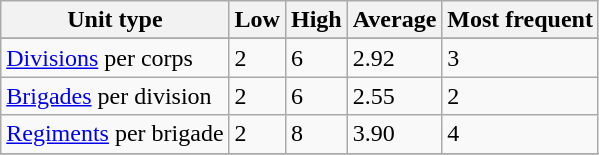<table class="wikitable" style="display: inline-table;">
<tr>
<th><strong>Unit type</strong></th>
<th><strong>Low</strong></th>
<th><strong>High</strong></th>
<th><strong>Average</strong></th>
<th><strong>Most frequent</strong></th>
</tr>
<tr>
</tr>
<tr>
<td><a href='#'>Divisions</a> per corps</td>
<td>2</td>
<td>6</td>
<td>2.92</td>
<td>3</td>
</tr>
<tr>
<td><a href='#'>Brigades</a> per division</td>
<td>2</td>
<td>6</td>
<td>2.55</td>
<td>2</td>
</tr>
<tr>
<td><a href='#'>Regiments</a> per brigade</td>
<td>2</td>
<td>8</td>
<td>3.90</td>
<td>4</td>
</tr>
<tr>
</tr>
</table>
